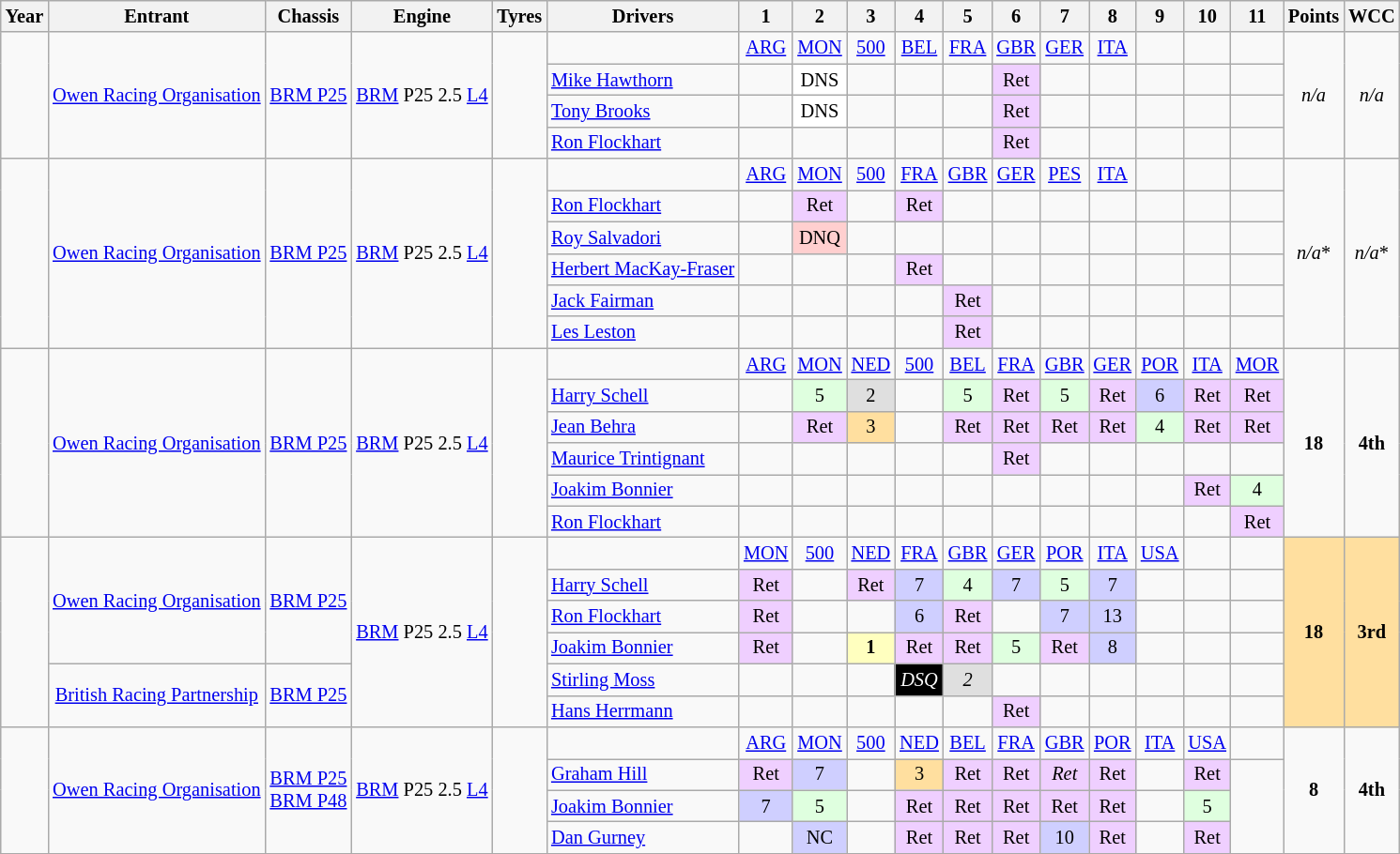<table class="wikitable" style="text-align:center; font-size:85%">
<tr>
<th>Year</th>
<th>Entrant</th>
<th>Chassis</th>
<th>Engine</th>
<th>Tyres</th>
<th>Drivers</th>
<th>1</th>
<th>2</th>
<th>3</th>
<th>4</th>
<th>5</th>
<th>6</th>
<th>7</th>
<th>8</th>
<th>9</th>
<th>10</th>
<th>11</th>
<th>Points</th>
<th>WCC</th>
</tr>
<tr>
<td rowspan="4"></td>
<td rowspan="4"><a href='#'>Owen Racing Organisation</a></td>
<td rowspan="4"><a href='#'>BRM P25</a></td>
<td rowspan="4"><a href='#'>BRM</a> P25 2.5 <a href='#'>L4</a></td>
<td rowspan="4"></td>
<td></td>
<td><a href='#'>ARG</a></td>
<td><a href='#'>MON</a></td>
<td><a href='#'>500</a></td>
<td><a href='#'>BEL</a></td>
<td><a href='#'>FRA</a></td>
<td><a href='#'>GBR</a></td>
<td><a href='#'>GER</a></td>
<td><a href='#'>ITA</a></td>
<td></td>
<td></td>
<td></td>
<td rowspan="4"><em>n/a</em></td>
<td rowspan="4"><em>n/a</em></td>
</tr>
<tr>
<td align="left"><a href='#'>Mike Hawthorn</a></td>
<td></td>
<td style="background:#ffffff;">DNS</td>
<td></td>
<td></td>
<td></td>
<td style="background:#EFCFFF;">Ret</td>
<td></td>
<td></td>
<td></td>
<td></td>
<td></td>
</tr>
<tr>
<td align="left"><a href='#'>Tony Brooks</a></td>
<td></td>
<td style="background:#ffffff;">DNS</td>
<td></td>
<td></td>
<td></td>
<td style="background:#EFCFFF;">Ret</td>
<td></td>
<td></td>
<td></td>
<td></td>
<td></td>
</tr>
<tr>
<td align="left"><a href='#'>Ron Flockhart</a></td>
<td></td>
<td></td>
<td></td>
<td></td>
<td></td>
<td style="background:#EFCFFF;">Ret</td>
<td></td>
<td></td>
<td></td>
<td></td>
<td></td>
</tr>
<tr>
<td rowspan="6"></td>
<td rowspan="6"><a href='#'>Owen Racing Organisation</a></td>
<td rowspan="6"><a href='#'>BRM P25</a></td>
<td rowspan="6"><a href='#'>BRM</a> P25 2.5 <a href='#'>L4</a></td>
<td rowspan="6"></td>
<td></td>
<td><a href='#'>ARG</a></td>
<td><a href='#'>MON</a></td>
<td><a href='#'>500</a></td>
<td><a href='#'>FRA</a></td>
<td><a href='#'>GBR</a></td>
<td><a href='#'>GER</a></td>
<td><a href='#'>PES</a></td>
<td><a href='#'>ITA</a></td>
<td></td>
<td></td>
<td></td>
<td rowspan="6"><em>n/a</em>*</td>
<td rowspan="6"><em>n/a</em>*</td>
</tr>
<tr>
<td align="left"><a href='#'>Ron Flockhart</a></td>
<td></td>
<td style="background:#EFCFFF;">Ret</td>
<td></td>
<td style="background:#EFCFFF;">Ret</td>
<td></td>
<td></td>
<td></td>
<td></td>
<td></td>
<td></td>
<td></td>
</tr>
<tr>
<td align="left"><a href='#'>Roy Salvadori</a></td>
<td></td>
<td style="background:#FFCFCF;">DNQ</td>
<td></td>
<td></td>
<td></td>
<td></td>
<td></td>
<td></td>
<td></td>
<td></td>
<td></td>
</tr>
<tr>
<td align="left"><a href='#'>Herbert MacKay-Fraser</a></td>
<td></td>
<td></td>
<td></td>
<td style="background:#EFCFFF;">Ret</td>
<td></td>
<td></td>
<td></td>
<td></td>
<td></td>
<td></td>
<td></td>
</tr>
<tr>
<td align="left"><a href='#'>Jack Fairman</a></td>
<td></td>
<td></td>
<td></td>
<td></td>
<td style="background:#EFCFFF;">Ret</td>
<td></td>
<td></td>
<td></td>
<td></td>
<td></td>
<td></td>
</tr>
<tr>
<td align="left"><a href='#'>Les Leston</a></td>
<td></td>
<td></td>
<td></td>
<td></td>
<td style="background:#EFCFFF;">Ret</td>
<td></td>
<td></td>
<td></td>
<td></td>
<td></td>
<td></td>
</tr>
<tr>
<td rowspan="6"></td>
<td rowspan="6"><a href='#'>Owen Racing Organisation</a></td>
<td rowspan="6"><a href='#'>BRM P25</a></td>
<td rowspan="6"><a href='#'>BRM</a> P25 2.5 <a href='#'>L4</a></td>
<td rowspan="6"></td>
<td></td>
<td><a href='#'>ARG</a></td>
<td><a href='#'>MON</a></td>
<td><a href='#'>NED</a></td>
<td><a href='#'>500</a></td>
<td><a href='#'>BEL</a></td>
<td><a href='#'>FRA</a></td>
<td><a href='#'>GBR</a></td>
<td><a href='#'>GER</a></td>
<td><a href='#'>POR</a></td>
<td><a href='#'>ITA</a></td>
<td><a href='#'>MOR</a></td>
<td rowspan="6"><strong>18</strong></td>
<td rowspan="6"><strong>4th</strong></td>
</tr>
<tr>
<td align="left"><a href='#'>Harry Schell</a></td>
<td></td>
<td style="background:#DFFFDF;">5</td>
<td style="background:#DFDFDF;">2</td>
<td></td>
<td style="background:#DFFFDF;">5</td>
<td style="background:#EFCFFF;">Ret</td>
<td style="background:#DFFFDF;">5</td>
<td style="background:#EFCFFF;">Ret</td>
<td style="background:#CFCFFF;">6</td>
<td style="background:#EFCFFF;">Ret</td>
<td style="background:#EFCFFF;">Ret</td>
</tr>
<tr>
<td align="left"><a href='#'>Jean Behra</a></td>
<td></td>
<td style="background:#EFCFFF;">Ret</td>
<td style="background:#FFDF9F;">3</td>
<td></td>
<td style="background:#EFCFFF;">Ret</td>
<td style="background:#EFCFFF;">Ret</td>
<td style="background:#EFCFFF;">Ret</td>
<td style="background:#EFCFFF;">Ret</td>
<td style="background:#DFFFDF;">4</td>
<td style="background:#EFCFFF;">Ret</td>
<td style="background:#EFCFFF;">Ret</td>
</tr>
<tr>
<td align="left"><a href='#'>Maurice Trintignant</a></td>
<td></td>
<td></td>
<td></td>
<td></td>
<td></td>
<td style="background:#EFCFFF;">Ret</td>
<td></td>
<td></td>
<td></td>
<td></td>
<td></td>
</tr>
<tr>
<td align="left"><a href='#'>Joakim Bonnier</a></td>
<td></td>
<td></td>
<td></td>
<td></td>
<td></td>
<td></td>
<td></td>
<td></td>
<td></td>
<td style="background:#EFCFFF;">Ret</td>
<td style="background:#DFFFDF;">4</td>
</tr>
<tr>
<td align="left"><a href='#'>Ron Flockhart</a></td>
<td></td>
<td></td>
<td></td>
<td></td>
<td></td>
<td></td>
<td></td>
<td></td>
<td></td>
<td></td>
<td style="background:#EFCFFF;">Ret</td>
</tr>
<tr>
<td rowspan="6"></td>
<td rowspan="4"><a href='#'>Owen Racing Organisation</a></td>
<td rowspan="4"><a href='#'>BRM P25</a></td>
<td rowspan="6"><a href='#'>BRM</a> P25 2.5 <a href='#'>L4</a></td>
<td rowspan="6"></td>
<td></td>
<td><a href='#'>MON</a></td>
<td><a href='#'>500</a></td>
<td><a href='#'>NED</a></td>
<td><a href='#'>FRA</a></td>
<td><a href='#'>GBR</a></td>
<td><a href='#'>GER</a></td>
<td><a href='#'>POR</a></td>
<td><a href='#'>ITA</a></td>
<td><a href='#'>USA</a></td>
<td></td>
<td></td>
<td rowspan="6" style="background:#FFDF9F;"><strong>18</strong></td>
<td rowspan="6" style="background:#FFDF9F;"><strong>3rd</strong></td>
</tr>
<tr>
<td align="left"><a href='#'>Harry Schell</a></td>
<td style="background:#EFCFFF;">Ret</td>
<td></td>
<td style="background:#EFCFFF;">Ret</td>
<td style="background:#CFCFFF;">7</td>
<td style="background:#DFFFDF;">4</td>
<td style="background:#CFCFFF;">7</td>
<td style="background:#DFFFDF;">5</td>
<td style="background:#CFCFFF;">7</td>
<td></td>
<td></td>
<td></td>
</tr>
<tr>
<td align="left"><a href='#'>Ron Flockhart</a></td>
<td style="background:#EFCFFF;">Ret</td>
<td></td>
<td></td>
<td style="background:#CFCFFF;">6</td>
<td style="background:#EFCFFF;">Ret</td>
<td></td>
<td style="background:#CFCFFF;">7</td>
<td style="background:#CFCFFF;">13</td>
<td></td>
<td></td>
<td></td>
</tr>
<tr>
<td align="left"><a href='#'>Joakim Bonnier</a></td>
<td style="background:#EFCFFF;">Ret</td>
<td></td>
<td style="background:#FFFFBF;"><strong>1</strong></td>
<td style="background:#EFCFFF;">Ret</td>
<td style="background:#EFCFFF;">Ret</td>
<td style="background:#DFFFDF;">5</td>
<td style="background:#EFCFFF;">Ret</td>
<td style="background:#CFCFFF;">8</td>
<td></td>
<td></td>
<td></td>
</tr>
<tr>
<td rowspan="2"><a href='#'>British Racing Partnership</a></td>
<td rowspan="2"><a href='#'>BRM P25</a></td>
<td align="left"><a href='#'>Stirling Moss</a></td>
<td></td>
<td></td>
<td></td>
<td style="background:#000000; color:white"><em>DSQ</em></td>
<td style="background:#DFDFDF;"><em>2</em></td>
<td></td>
<td></td>
<td></td>
<td></td>
<td></td>
<td></td>
</tr>
<tr>
<td align="left"><a href='#'>Hans Herrmann</a></td>
<td></td>
<td></td>
<td></td>
<td></td>
<td></td>
<td style="background:#EFCFFF;">Ret</td>
<td></td>
<td></td>
<td></td>
<td></td>
<td></td>
</tr>
<tr>
<td rowspan="4"></td>
<td rowspan="4"><a href='#'>Owen Racing Organisation</a></td>
<td rowspan="4"><a href='#'>BRM P25</a> <br> <a href='#'>BRM P48</a></td>
<td rowspan="4"><a href='#'>BRM</a> P25 2.5 <a href='#'>L4</a></td>
<td rowspan="4"></td>
<td></td>
<td><a href='#'>ARG</a></td>
<td><a href='#'>MON</a></td>
<td><a href='#'>500</a></td>
<td><a href='#'>NED</a></td>
<td><a href='#'>BEL</a></td>
<td><a href='#'>FRA</a></td>
<td><a href='#'>GBR</a></td>
<td><a href='#'>POR</a></td>
<td><a href='#'>ITA</a></td>
<td><a href='#'>USA</a></td>
<td></td>
<td rowspan="4"><strong>8</strong></td>
<td rowspan="4"><strong>4th</strong></td>
</tr>
<tr>
<td align="left"><a href='#'>Graham Hill</a></td>
<td style="background:#EFCFFF;">Ret</td>
<td style="background:#CFCFFF;">7</td>
<td></td>
<td style="background:#FFDF9F;">3</td>
<td style="background:#EFCFFF;">Ret</td>
<td style="background:#EFCFFF;">Ret</td>
<td style="background:#EFCFFF;"><em>Ret</em></td>
<td style="background:#EFCFFF;">Ret</td>
<td></td>
<td style="background:#EFCFFF;">Ret</td>
</tr>
<tr>
<td align="left"><a href='#'>Joakim Bonnier</a></td>
<td style="background:#CFCFFF;">7</td>
<td style="background:#DFFFDF;">5</td>
<td></td>
<td style="background:#EFCFFF;">Ret</td>
<td style="background:#EFCFFF;">Ret</td>
<td style="background:#EFCFFF;">Ret</td>
<td style="background:#EFCFFF;">Ret</td>
<td style="background:#EFCFFF;">Ret</td>
<td></td>
<td style="background:#DFFFDF;">5</td>
</tr>
<tr>
<td align="left"><a href='#'>Dan Gurney</a></td>
<td></td>
<td style="background:#CFCFFF;">NC</td>
<td></td>
<td style="background:#EFCFFF;">Ret</td>
<td style="background:#EFCFFF;">Ret</td>
<td style="background:#EFCFFF;">Ret</td>
<td style="background:#CFCFFF;">10</td>
<td style="background:#EFCFFF;">Ret</td>
<td></td>
<td style="background:#EFCFFF;">Ret</td>
</tr>
<tr>
</tr>
</table>
